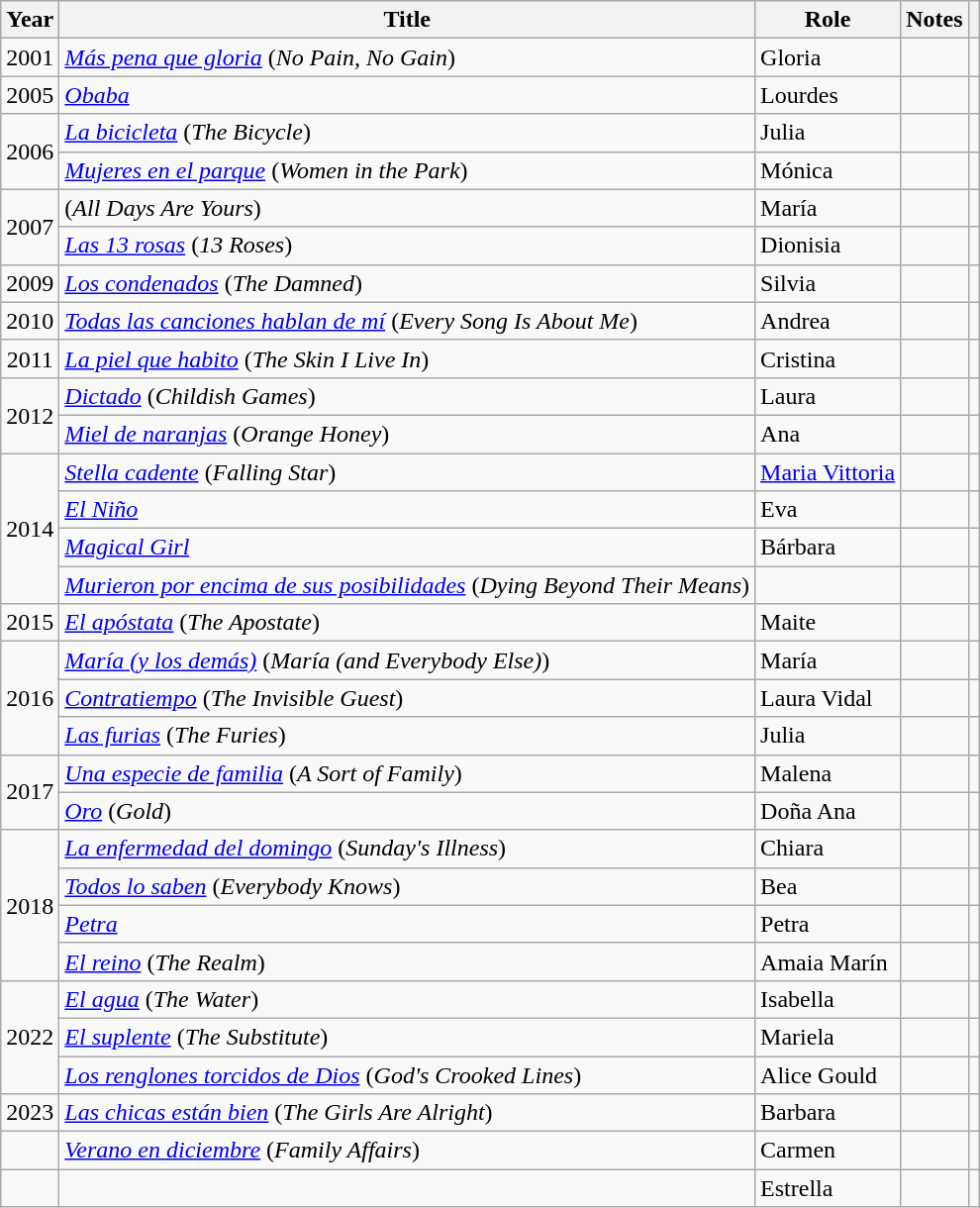<table class="wikitable sortable">
<tr>
<th>Year</th>
<th>Title</th>
<th>Role</th>
<th class="unsortable">Notes</th>
<th></th>
</tr>
<tr>
<td align = "center">2001</td>
<td><em><a href='#'>Más pena que gloria</a></em> (<em>No Pain, No Gain</em>)</td>
<td>Gloria</td>
<td></td>
<td align = "center"></td>
</tr>
<tr>
<td align = "center">2005</td>
<td><em><a href='#'>Obaba</a></em></td>
<td>Lourdes</td>
<td></td>
<td align = "center"></td>
</tr>
<tr>
<td align = "center" rowspan = "2">2006</td>
<td><em><a href='#'>La bicicleta</a></em> (<em>The Bicycle</em>)</td>
<td>Julia</td>
<td></td>
<td align = "center"></td>
</tr>
<tr>
<td><em><a href='#'>Mujeres en el parque</a></em> (<em>Women in the Park</em>)</td>
<td>Mónica</td>
<td></td>
<td align = "center"></td>
</tr>
<tr>
<td align = "center" rowspan = "2">2007</td>
<td><em></em> (<em>All Days Are Yours</em>)</td>
<td>María</td>
<td></td>
<td align = "center"></td>
</tr>
<tr>
<td><em><a href='#'>Las 13 rosas</a></em> (<em>13 Roses</em>)</td>
<td>Dionisia</td>
<td></td>
<td align = "center"></td>
</tr>
<tr>
<td align = "center">2009</td>
<td><em><a href='#'>Los condenados</a></em> (<em>The Damned</em>)</td>
<td>Silvia</td>
<td></td>
<td align = "center"></td>
</tr>
<tr>
<td align = "center">2010</td>
<td><em><a href='#'>Todas las canciones hablan de mí</a></em> (<em>Every Song Is About Me</em>)</td>
<td>Andrea</td>
<td></td>
<td align = "center"></td>
</tr>
<tr>
<td align = "center">2011</td>
<td><em><a href='#'>La piel que habito</a></em> (<em>The Skin I Live In</em>)</td>
<td>Cristina</td>
<td></td>
<td align = "center"></td>
</tr>
<tr>
<td align = "center" rowspan = "2">2012</td>
<td><em><a href='#'>Dictado</a></em> (<em>Childish Games</em>)</td>
<td>Laura</td>
<td></td>
<td align = "center"></td>
</tr>
<tr>
<td><em><a href='#'>Miel de naranjas</a></em> (<em>Orange Honey</em>)</td>
<td>Ana</td>
<td></td>
<td align = "center"></td>
</tr>
<tr>
<td align = "center" rowspan = "4">2014</td>
<td><em><a href='#'>Stella cadente</a></em> (<em>Falling Star</em>)</td>
<td><a href='#'>Maria Vittoria</a></td>
<td></td>
<td align = "center"></td>
</tr>
<tr>
<td><em><a href='#'>El Niño</a></em></td>
<td>Eva</td>
<td></td>
<td align = "center"></td>
</tr>
<tr>
<td><em><a href='#'>Magical Girl</a></em></td>
<td>Bárbara</td>
<td></td>
<td align = "center"></td>
</tr>
<tr>
<td><em><a href='#'>Murieron por encima de sus posibilidades</a></em> (<em>Dying Beyond Their Means</em>)</td>
<td></td>
<td></td>
<td align = "center"></td>
</tr>
<tr>
<td align = "center">2015</td>
<td><em><a href='#'>El apóstata</a></em> (<em>The Apostate</em>)</td>
<td>Maite</td>
<td></td>
<td align = "center"></td>
</tr>
<tr>
<td align = "center" rowspan = "3">2016</td>
<td><em><a href='#'>María (y los demás)</a></em> (<em>María (and Everybody Else)</em>)</td>
<td>María</td>
<td></td>
<td align = "center"></td>
</tr>
<tr>
<td><em><a href='#'>Contratiempo</a></em> (<em>The Invisible Guest</em>)</td>
<td>Laura Vidal</td>
<td></td>
<td align = "center"></td>
</tr>
<tr>
<td><em><a href='#'>Las furias</a></em> (<em>The Furies</em>)</td>
<td>Julia</td>
<td></td>
<td align = "center"></td>
</tr>
<tr>
<td align = "center" rowspan = "2">2017</td>
<td><em><a href='#'>Una especie de familia</a></em> (<em>A Sort of Family</em>)</td>
<td>Malena</td>
<td></td>
<td align = "center"></td>
</tr>
<tr>
<td><em><a href='#'>Oro</a></em> (<em>Gold</em>)</td>
<td>Doña Ana</td>
<td></td>
<td align = "center"></td>
</tr>
<tr>
<td align = "center" rowspan = "4">2018</td>
<td><em><a href='#'>La enfermedad del domingo</a></em> (<em>Sunday's Illness</em>)</td>
<td>Chiara</td>
<td></td>
<td align = "center"></td>
</tr>
<tr>
<td><em><a href='#'>Todos lo saben</a></em> (<em>Everybody Knows</em>)</td>
<td>Bea</td>
<td></td>
<td align = "center"></td>
</tr>
<tr>
<td><em><a href='#'>Petra</a></em></td>
<td>Petra</td>
<td></td>
<td align = "center"></td>
</tr>
<tr>
<td><em><a href='#'>El reino</a></em> (<em>The Realm</em>)</td>
<td>Amaia Marín</td>
<td></td>
<td align = "center"></td>
</tr>
<tr>
<td align = "center" rowspan = "3">2022</td>
<td><em><a href='#'>El agua</a></em> (<em>The Water</em>)</td>
<td>Isabella</td>
<td></td>
<td align = "center"></td>
</tr>
<tr>
<td><em><a href='#'>El suplente</a></em> (<em>The Substitute</em>)</td>
<td>Mariela</td>
<td></td>
<td align = "center"></td>
</tr>
<tr>
<td><em><a href='#'>Los renglones torcidos de Dios</a></em> (<em>God's Crooked Lines</em>)</td>
<td>Alice Gould</td>
<td></td>
<td align = "center"></td>
</tr>
<tr>
<td align = "center">2023</td>
<td><em><a href='#'>Las chicas están bien</a></em> (<em>The Girls Are Alright</em>)</td>
<td>Barbara</td>
<td></td>
<td align = "center"></td>
</tr>
<tr>
<td></td>
<td><em><a href='#'>Verano en diciembre</a></em> (<em>Family Affairs</em>)</td>
<td>Carmen</td>
<td></td>
<td></td>
</tr>
<tr>
<td></td>
<td></td>
<td>Estrella</td>
<td></td>
<td></td>
</tr>
</table>
